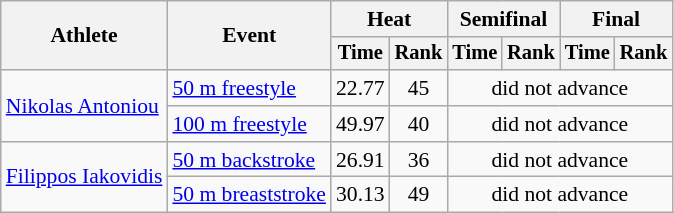<table class="wikitable" style="text-align:center; font-size:90%">
<tr>
<th rowspan="2">Athlete</th>
<th rowspan="2">Event</th>
<th colspan="2">Heat</th>
<th colspan="2">Semifinal</th>
<th colspan="2">Final</th>
</tr>
<tr style="font-size:95%">
<th>Time</th>
<th>Rank</th>
<th>Time</th>
<th>Rank</th>
<th>Time</th>
<th>Rank</th>
</tr>
<tr>
<td align=left rowspan=2><a href='#'>Nikolas Antoniou</a></td>
<td align=left><a href='#'>50 m freestyle</a></td>
<td>22.77</td>
<td>45</td>
<td colspan=4>did not advance</td>
</tr>
<tr>
<td align=left><a href='#'>100 m freestyle</a></td>
<td>49.97</td>
<td>40</td>
<td colspan=4>did not advance</td>
</tr>
<tr>
<td align=left rowspan=2><a href='#'>Filippos Iakovidis</a></td>
<td align=left><a href='#'>50 m backstroke</a></td>
<td>26.91</td>
<td>36</td>
<td colspan=4>did not advance</td>
</tr>
<tr>
<td align=left><a href='#'>50 m breaststroke</a></td>
<td>30.13</td>
<td>49</td>
<td colspan=4>did not advance</td>
</tr>
</table>
